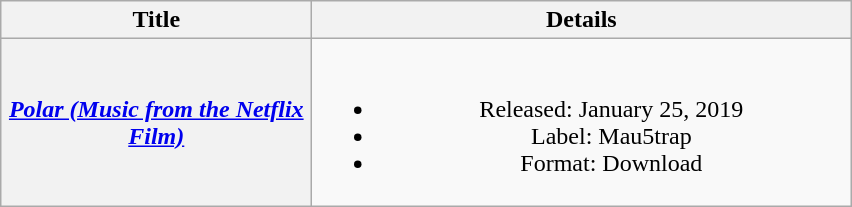<table class="wikitable plainrowheaders" style="text-align:center;">
<tr>
<th scope="col" style="width:12.5em;">Title</th>
<th scope="col" style="width:22em;">Details</th>
</tr>
<tr>
<th scope="row"><em><a href='#'>Polar (Music from the Netflix Film)</a></em></th>
<td><br><ul><li>Released: January 25, 2019</li><li>Label: Mau5trap</li><li>Format: Download</li></ul></td>
</tr>
</table>
